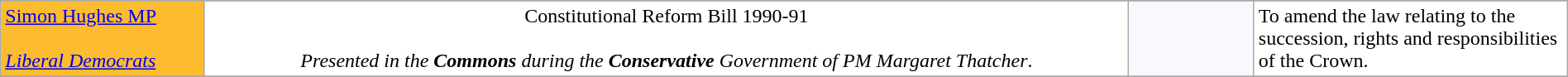<table class="wikitable" width="100%">
<tr bgcolor="#F8F8FF">
</tr>
<tr align="center" bgcolor="#F8F8FF">
<td style="width: 13%;" align="left" bgcolor="#FDBB30"><a href='#'>Simon Hughes MP</a><br><br><em><a href='#'>Liberal Democrats</a></em></td>
<td style="width: 59%;" bgcolor="#FFFFFF" align="center">Constitutional Reform Bill 1990-91<br><br><em>Presented in the <strong>Commons </strong>during the <strong><em>Conservative</em></strong> Government of PM Margaret Thatcher</em>.</td>
<td style="width: 8%;"></td>
<td align="left" bgcolor="#FFFFFF">To amend the law relating to the succession, rights and responsibilities of the Crown.</td>
</tr>
<tr>
</tr>
</table>
